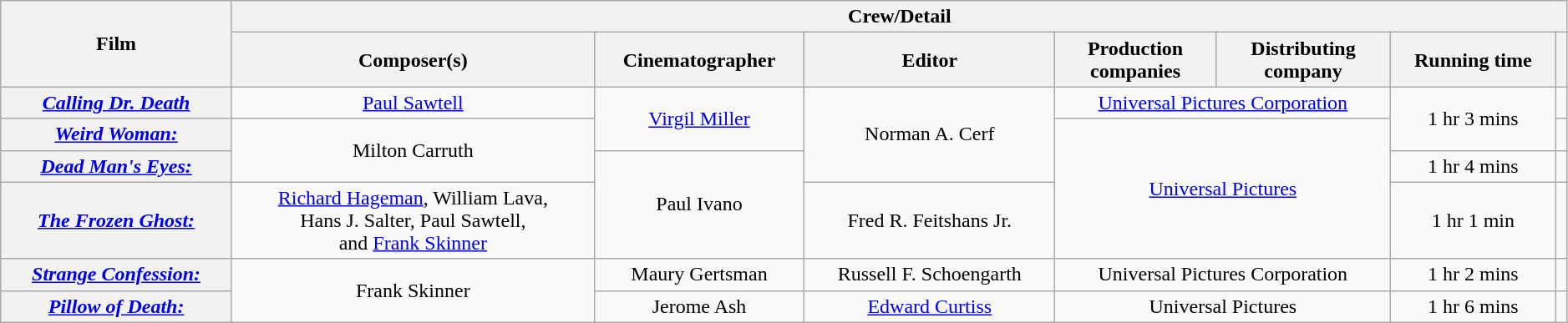<table class="wikitable" style="text-align:center; width:99%;">
<tr>
<th rowspan="2">Film</th>
<th colspan="7">Crew/Detail</th>
</tr>
<tr>
<th style="text-align:center;">Composer(s)</th>
<th style="text-align:center;">Cinematographer</th>
<th style="text-align:center;">Editor</th>
<th style="text-align:center;">Production <br>companies</th>
<th style="text-align:center;">Distributing <br>company</th>
<th style="text-align:center;">Running time</th>
<th style="text-align:center;"></th>
</tr>
<tr>
<th><em><a href='#'>Calling Dr. Death</a></em></th>
<td><a href='#'>Paul Sawtell</a></td>
<td rowspan="2"><a href='#'>Virgil Miller</a></td>
<td rowspan="3">Norman A. Cerf</td>
<td colspan="2"><a href='#'>Universal Pictures Corporation</a></td>
<td rowspan="2">1 hr 3 mins</td>
<td></td>
</tr>
<tr>
<th><em><a href='#'>Weird Woman: <br></a></em></th>
<td rowspan="2">Milton Carruth</td>
<td colspan="2" rowspan="3"><a href='#'>Universal Pictures</a></td>
<td></td>
</tr>
<tr>
<th><em><a href='#'>Dead Man's Eyes: <br></a></em></th>
<td rowspan="2">Paul Ivano</td>
<td>1 hr 4 mins</td>
<td></td>
</tr>
<tr>
<th><em><a href='#'>The Frozen Ghost: <br></a></em></th>
<td><a href='#'>Richard Hageman</a>, William Lava, <br>Hans J. Salter, Paul Sawtell, <br>and <a href='#'>Frank Skinner</a></td>
<td>Fred R. Feitshans Jr.</td>
<td>1 hr 1 min</td>
<td></td>
</tr>
<tr>
<th><em><a href='#'>Strange Confession: <br></a></em></th>
<td rowspan="2">Frank Skinner</td>
<td>Maury Gertsman</td>
<td>Russell F. Schoengarth</td>
<td colspan="2">Universal Pictures Corporation</td>
<td>1 hr 2 mins</td>
<td></td>
</tr>
<tr>
<th><em><a href='#'>Pillow of Death: <br></a></em></th>
<td>Jerome Ash</td>
<td><a href='#'>Edward Curtiss</a></td>
<td colspan="2">Universal Pictures</td>
<td>1 hr 6 mins</td>
<td></td>
</tr>
</table>
